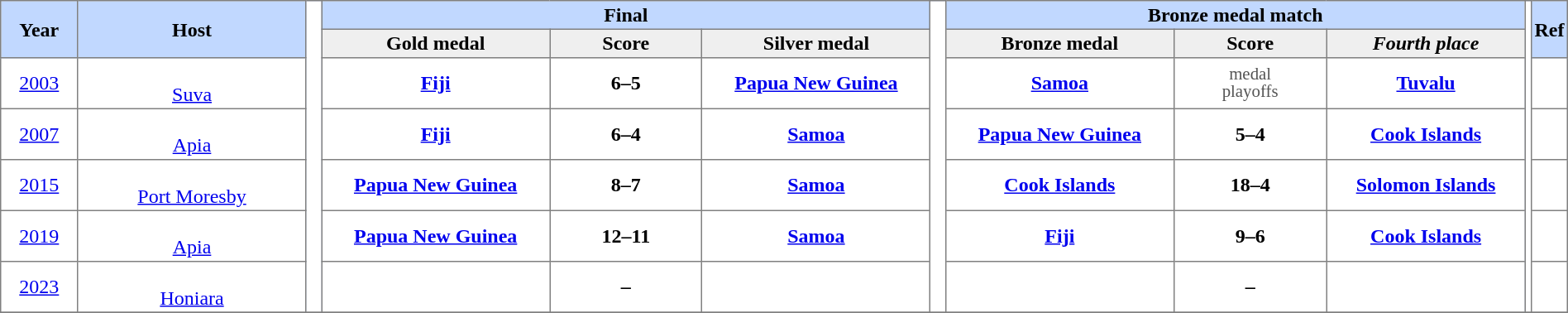<table border=1 style="border-collapse:collapse; font-size:100%; width:100%; text-align:center" cellpadding=2 cellspacing=0>
<tr bgcolor=#C1D8FF>
<th rowspan=2 width=5%>Year</th>
<th rowspan=2 width=15%>Host</th>
<th width=1% rowspan=7 bgcolor=ffffff></th>
<th colspan=3>Final</th>
<th width=1% rowspan=7 bgcolor=ffffff></th>
<th colspan=3>Bronze medal match</th>
<th width=1% rowspan=7 bgcolor=ffffff></th>
<th rowspan=2 width=5%>Ref</th>
</tr>
<tr bgcolor=#EFEFEF>
<th width=15%>Gold medal</th>
<th width=10%>Score</th>
<th width=15%>Silver medal</th>
<th width=15%>Bronze medal</th>
<th width=10%>Score</th>
<th width=15%><em>Fourth place</em></th>
</tr>
<tr>
<td><a href='#'>2003</a></td>
<td><br><a href='#'>Suva</a></td>
<td> <strong><a href='#'>Fiji</a></strong></td>
<td><strong>6–5</strong></td>
<td> <strong><a href='#'>Papua New Guinea</a></strong></td>
<td> <strong><a href='#'>Samoa</a></strong></td>
<td align=center style="padding:1px; line-height:102%; font-size:87%; color:#555;">medal<br>playoffs</td>
<td> <strong><a href='#'>Tuvalu</a></strong></td>
<td align=center><br></td>
</tr>
<tr>
<td><a href='#'>2007</a></td>
<td><br><a href='#'>Apia</a></td>
<td> <strong><a href='#'>Fiji</a></strong></td>
<td><strong>6–4</strong></td>
<td> <strong><a href='#'>Samoa</a></strong></td>
<td> <strong><a href='#'>Papua New Guinea</a></strong></td>
<td><strong>5–4</strong></td>
<td> <strong><a href='#'>Cook Islands</a></strong></td>
<td align=center><br></td>
</tr>
<tr>
<td><a href='#'>2015</a></td>
<td><br><a href='#'>Port Moresby</a></td>
<td> <strong><a href='#'>Papua New Guinea</a></strong></td>
<td><strong>8–7</strong></td>
<td> <strong><a href='#'>Samoa</a></strong></td>
<td> <strong><a href='#'>Cook Islands</a></strong></td>
<td><strong>18–4</strong></td>
<td> <strong><a href='#'>Solomon Islands</a></strong></td>
<td align=center></td>
</tr>
<tr>
<td><a href='#'>2019</a></td>
<td><br><a href='#'>Apia</a></td>
<td> <strong><a href='#'>Papua New Guinea</a></strong></td>
<td><strong>12–11</strong></td>
<td> <strong><a href='#'>Samoa</a></strong></td>
<td> <strong><a href='#'>Fiji</a></strong></td>
<td><strong>9–6</strong></td>
<td> <strong><a href='#'>Cook Islands</a></strong></td>
<td align=center></td>
</tr>
<tr>
<td><a href='#'>2023</a></td>
<td><br><a href='#'>Honiara</a></td>
<td></td>
<td><strong>–</strong></td>
<td></td>
<td></td>
<td><strong>–</strong></td>
<td></td>
<td align=center></td>
</tr>
<tr>
</tr>
</table>
